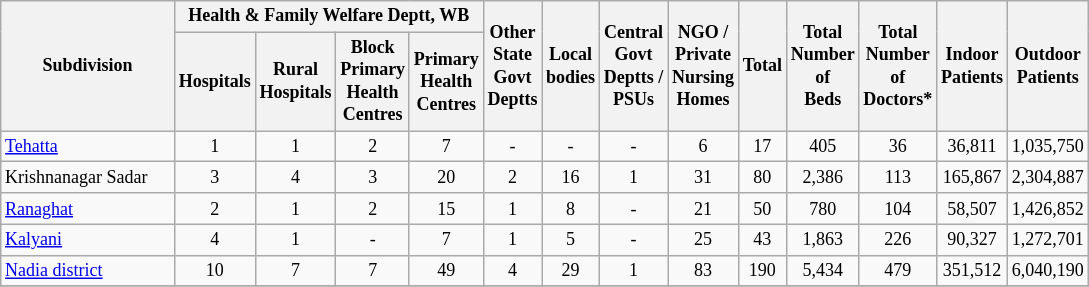<table class="wikitable" style="text-align:center;font-size: 9pt">
<tr>
<th width="110" rowspan="2">Subdivision</th>
<th width="160" colspan="4" rowspan="1">Health & Family Welfare Deptt, WB</th>
<th widthspan="110" rowspan="2">Other<br>State<br>Govt<br>Deptts</th>
<th widthspan="110" rowspan="2">Local<br>bodies</th>
<th widthspan="110" rowspan="2">Central<br>Govt<br>Deptts /<br>PSUs</th>
<th widthspan="110" rowspan="2">NGO /<br>Private<br>Nursing<br>Homes</th>
<th widthspan="110" rowspan="2">Total</th>
<th widthspan="110" rowspan="2">Total<br>Number<br>of<br>Beds</th>
<th widthspan="110" rowspan="2">Total<br>Number<br>of<br>Doctors*</th>
<th widthspan="130" rowspan="2">Indoor<br>Patients</th>
<th widthspan="130" rowspan="2">Outdoor<br>Patients</th>
</tr>
<tr>
<th width="40">Hospitals<br></th>
<th width="40">Rural<br>Hospitals<br></th>
<th width="40">Block<br>Primary<br>Health<br>Centres<br></th>
<th width="40">Primary<br>Health<br>Centres<br></th>
</tr>
<tr>
<td align=left><a href='#'>Tehatta</a></td>
<td align="center">1</td>
<td align="center">1</td>
<td align="center">2</td>
<td align="center">7</td>
<td align="center">-</td>
<td align="center">-</td>
<td align="center">-</td>
<td align="center">6</td>
<td align="center">17</td>
<td align="center">405</td>
<td align="center">36</td>
<td align="center">36,811</td>
<td align="center">1,035,750</td>
</tr>
<tr>
<td align=left>Krishnanagar Sadar</td>
<td align="center">3</td>
<td align="center">4</td>
<td align="center">3</td>
<td align="center">20</td>
<td align="center">2</td>
<td align="center">16</td>
<td align="center">1</td>
<td align="center">31</td>
<td align="center">80</td>
<td align="center">2,386</td>
<td align="center">113</td>
<td align="center">165,867</td>
<td align="center">2,304,887</td>
</tr>
<tr>
<td align=left><a href='#'>Ranaghat</a></td>
<td align="center">2</td>
<td align="center">1</td>
<td align="center">2</td>
<td align="center">15</td>
<td align="center">1</td>
<td align="center">8</td>
<td align="center">-</td>
<td align="center">21</td>
<td align="center">50</td>
<td align="center">780</td>
<td align="center">104</td>
<td align="center">58,507</td>
<td align="center">1,426,852</td>
</tr>
<tr>
<td align=left><a href='#'>Kalyani</a></td>
<td align="center">4</td>
<td align="center">1</td>
<td align="center">-</td>
<td align="center">7</td>
<td align="center">1</td>
<td align="center">5</td>
<td align="center">-</td>
<td align="center">25</td>
<td align="center">43</td>
<td align="center">1,863</td>
<td align="center">226</td>
<td align="center">90,327</td>
<td align="center">1,272,701</td>
</tr>
<tr>
<td align=left><a href='#'>Nadia district</a></td>
<td align="center">10</td>
<td align="center">7</td>
<td align="center">7</td>
<td align="center">49</td>
<td align="center">4</td>
<td align="center">29</td>
<td align="center">1</td>
<td align="center">83</td>
<td align="center">190</td>
<td align="center">5,434</td>
<td align="center">479</td>
<td align="center">351,512</td>
<td align="center">6,040,190</td>
</tr>
<tr>
</tr>
</table>
